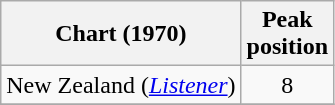<table class="wikitable">
<tr>
<th>Chart (1970)</th>
<th>Peak<br>position</th>
</tr>
<tr>
<td>New Zealand (<em><a href='#'>Listener</a></em>)</td>
<td style="text-align:center;">8</td>
</tr>
<tr>
</tr>
</table>
